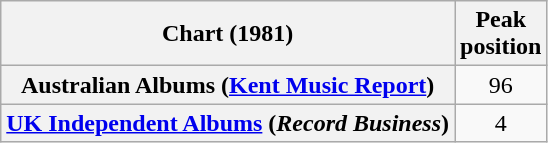<table class="wikitable sortable plainrowheaders" style="text-align:center">
<tr>
<th scope="col">Chart (1981)</th>
<th scope="col">Peak<br>position</th>
</tr>
<tr>
<th scope="row">Australian Albums (<a href='#'>Kent Music Report</a>)</th>
<td>96</td>
</tr>
<tr>
<th scope="row"><a href='#'>UK Independent Albums</a> (<em>Record Business</em>)</th>
<td>4</td>
</tr>
</table>
